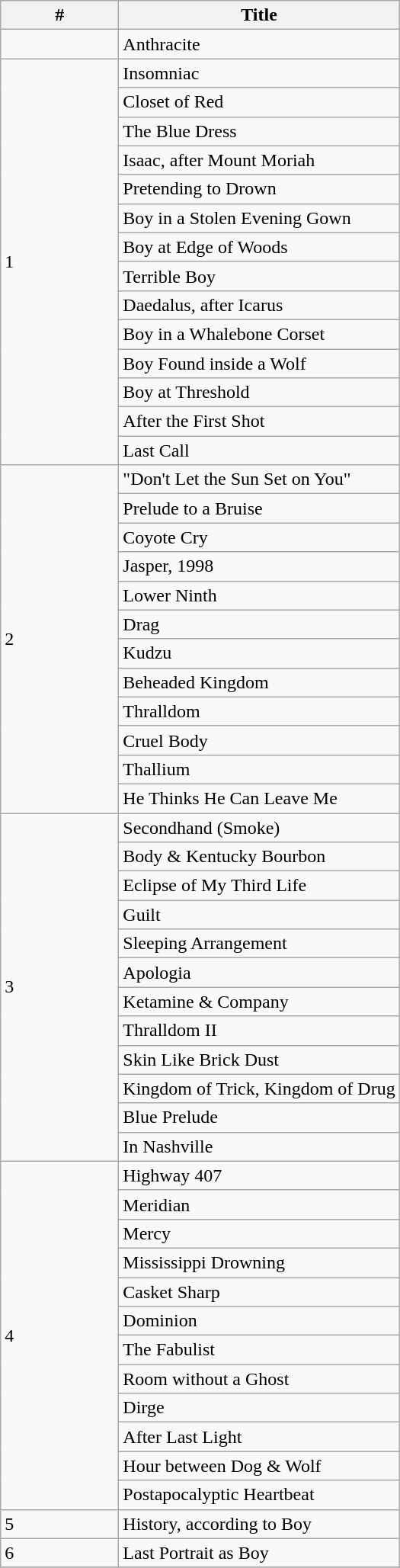<table class="wikitable">
<tr>
<th style="width: 6em;"><strong>#</strong></th>
<th><strong>Title</strong></th>
</tr>
<tr>
<td></td>
<td>Anthracite</td>
</tr>
<tr>
<td rowspan="14">1</td>
<td>Insomniac</td>
</tr>
<tr>
<td>Closet of Red</td>
</tr>
<tr>
<td>The Blue Dress</td>
</tr>
<tr>
<td>Isaac, after Mount Moriah</td>
</tr>
<tr>
<td>Pretending to Drown</td>
</tr>
<tr>
<td>Boy in a Stolen Evening Gown</td>
</tr>
<tr>
<td>Boy at Edge of Woods</td>
</tr>
<tr>
<td>Terrible Boy</td>
</tr>
<tr>
<td>Daedalus, after Icarus</td>
</tr>
<tr>
<td>Boy in a Whalebone Corset</td>
</tr>
<tr>
<td>Boy Found inside a Wolf</td>
</tr>
<tr>
<td>Boy at Threshold</td>
</tr>
<tr>
<td>After the First Shot</td>
</tr>
<tr>
<td>Last Call</td>
</tr>
<tr>
<td rowspan="12">2</td>
<td>"Don't Let the Sun Set on You"</td>
</tr>
<tr>
<td>Prelude to a Bruise</td>
</tr>
<tr>
<td>Coyote Cry</td>
</tr>
<tr>
<td>Jasper, 1998</td>
</tr>
<tr>
<td>Lower Ninth</td>
</tr>
<tr>
<td>Drag</td>
</tr>
<tr>
<td>Kudzu</td>
</tr>
<tr>
<td>Beheaded Kingdom</td>
</tr>
<tr>
<td>Thralldom</td>
</tr>
<tr>
<td>Cruel Body</td>
</tr>
<tr>
<td>Thallium</td>
</tr>
<tr>
<td>He Thinks He Can Leave Me</td>
</tr>
<tr>
<td rowspan="12">3</td>
<td>Secondhand (Smoke)</td>
</tr>
<tr>
<td>Body & Kentucky Bourbon</td>
</tr>
<tr>
<td>Eclipse of My Third Life</td>
</tr>
<tr>
<td>Guilt</td>
</tr>
<tr>
<td>Sleeping Arrangement</td>
</tr>
<tr>
<td>Apologia</td>
</tr>
<tr>
<td>Ketamine & Company</td>
</tr>
<tr>
<td>Thralldom II</td>
</tr>
<tr>
<td>Skin Like Brick Dust</td>
</tr>
<tr>
<td>Kingdom of Trick, Kingdom of Drug</td>
</tr>
<tr>
<td>Blue Prelude</td>
</tr>
<tr>
<td>In Nashville</td>
</tr>
<tr>
<td rowspan="12">4</td>
<td>Highway 407</td>
</tr>
<tr>
<td>Meridian</td>
</tr>
<tr>
<td>Mercy</td>
</tr>
<tr>
<td>Mississippi Drowning</td>
</tr>
<tr>
<td>Casket Sharp</td>
</tr>
<tr>
<td>Dominion</td>
</tr>
<tr>
<td>The Fabulist</td>
</tr>
<tr>
<td>Room without a Ghost</td>
</tr>
<tr>
<td>Dirge</td>
</tr>
<tr>
<td>After Last Light</td>
</tr>
<tr>
<td>Hour between Dog & Wolf</td>
</tr>
<tr>
<td>Postapocalyptic Heartbeat</td>
</tr>
<tr>
<td>5</td>
<td>History, according to Boy</td>
</tr>
<tr>
<td>6</td>
<td>Last Portrait as Boy</td>
</tr>
<tr>
</tr>
</table>
